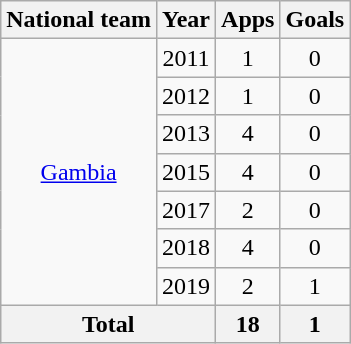<table class="wikitable" style="text-align:center">
<tr>
<th>National team</th>
<th>Year</th>
<th>Apps</th>
<th>Goals</th>
</tr>
<tr>
<td rowspan="7"><a href='#'>Gambia</a></td>
<td>2011</td>
<td>1</td>
<td>0</td>
</tr>
<tr>
<td>2012</td>
<td>1</td>
<td>0</td>
</tr>
<tr>
<td>2013</td>
<td>4</td>
<td>0</td>
</tr>
<tr>
<td>2015</td>
<td>4</td>
<td>0</td>
</tr>
<tr>
<td>2017</td>
<td>2</td>
<td>0</td>
</tr>
<tr>
<td>2018</td>
<td>4</td>
<td>0</td>
</tr>
<tr>
<td>2019</td>
<td>2</td>
<td>1</td>
</tr>
<tr>
<th colspan="2">Total</th>
<th>18</th>
<th>1</th>
</tr>
</table>
